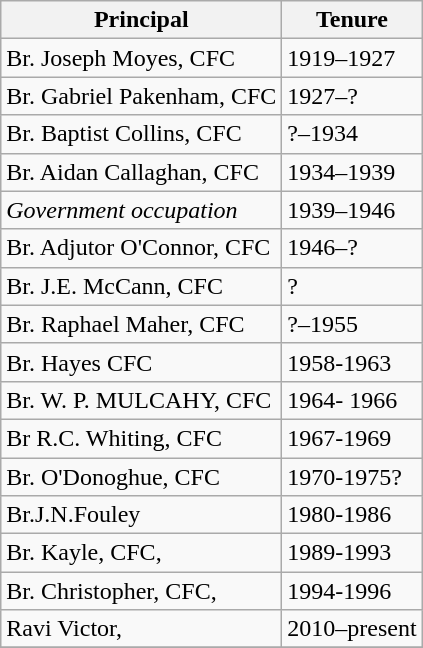<table class="wikitable sortable">
<tr>
<th>Principal</th>
<th>Tenure</th>
</tr>
<tr>
<td>Br. Joseph Moyes, CFC</td>
<td>1919–1927</td>
</tr>
<tr>
<td>Br. Gabriel Pakenham, CFC</td>
<td>1927–?</td>
</tr>
<tr>
<td>Br. Baptist Collins, CFC</td>
<td>?–1934</td>
</tr>
<tr>
<td>Br. Aidan Callaghan, CFC</td>
<td>1934–1939</td>
</tr>
<tr>
<td><em>Government occupation</em></td>
<td>1939–1946</td>
</tr>
<tr>
<td>Br. Adjutor O'Connor, CFC</td>
<td>1946–?</td>
</tr>
<tr>
<td>Br. J.E. McCann, CFC</td>
<td>?</td>
</tr>
<tr>
<td>Br. Raphael Maher, CFC</td>
<td>?–1955</td>
</tr>
<tr>
<td>Br. Hayes CFC</td>
<td>1958-1963</td>
</tr>
<tr>
<td>Br. W. P. MULCAHY, CFC</td>
<td>1964- 1966</td>
</tr>
<tr>
<td>Br R.C. Whiting, CFC</td>
<td>1967-1969</td>
</tr>
<tr>
<td>Br. O'Donoghue, CFC</td>
<td>1970-1975?</td>
</tr>
<tr>
<td>Br.J.N.Fouley</td>
<td>1980-1986</td>
</tr>
<tr>
<td>Br. Kayle, CFC,</td>
<td>1989-1993</td>
</tr>
<tr>
<td>Br. Christopher, CFC,</td>
<td>1994-1996</td>
</tr>
<tr>
<td>Ravi Victor,</td>
<td>2010–present</td>
</tr>
<tr>
</tr>
</table>
